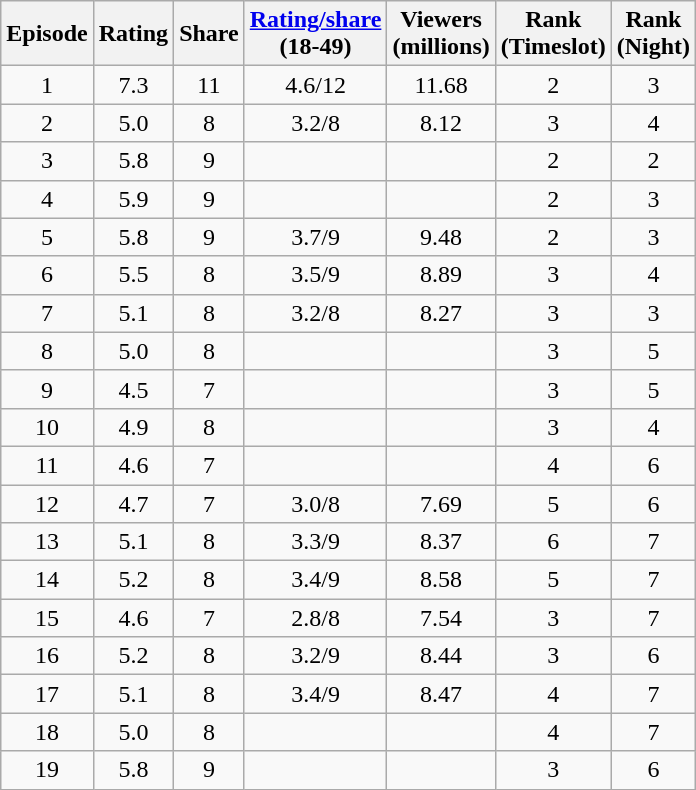<table class="wikitable sortable" style="text-align:center">
<tr>
<th>Episode</th>
<th>Rating</th>
<th>Share</th>
<th><a href='#'>Rating/share</a><br>(18-49)</th>
<th>Viewers<br>(millions)</th>
<th>Rank<br>(Timeslot)</th>
<th>Rank<br>(Night)</th>
</tr>
<tr>
<td>1</td>
<td>7.3</td>
<td>11</td>
<td>4.6/12</td>
<td>11.68</td>
<td>2</td>
<td>3</td>
</tr>
<tr>
<td>2</td>
<td>5.0</td>
<td>8</td>
<td>3.2/8</td>
<td>8.12</td>
<td>3</td>
<td>4</td>
</tr>
<tr>
<td>3</td>
<td>5.8</td>
<td>9</td>
<td></td>
<td></td>
<td>2</td>
<td>2</td>
</tr>
<tr>
<td>4</td>
<td>5.9</td>
<td>9</td>
<td></td>
<td></td>
<td>2</td>
<td>3</td>
</tr>
<tr>
<td>5</td>
<td>5.8</td>
<td>9</td>
<td>3.7/9</td>
<td>9.48</td>
<td>2</td>
<td>3</td>
</tr>
<tr>
<td>6</td>
<td>5.5</td>
<td>8</td>
<td>3.5/9</td>
<td>8.89</td>
<td>3</td>
<td>4</td>
</tr>
<tr>
<td>7</td>
<td>5.1</td>
<td>8</td>
<td>3.2/8</td>
<td>8.27</td>
<td>3</td>
<td>3</td>
</tr>
<tr>
<td>8</td>
<td>5.0</td>
<td>8</td>
<td></td>
<td></td>
<td>3</td>
<td>5</td>
</tr>
<tr>
<td>9</td>
<td>4.5</td>
<td>7</td>
<td></td>
<td></td>
<td>3</td>
<td>5</td>
</tr>
<tr>
<td>10</td>
<td>4.9</td>
<td>8</td>
<td></td>
<td></td>
<td>3</td>
<td>4</td>
</tr>
<tr>
<td>11</td>
<td>4.6</td>
<td>7</td>
<td></td>
<td></td>
<td>4</td>
<td>6</td>
</tr>
<tr>
<td>12</td>
<td>4.7</td>
<td>7</td>
<td>3.0/8</td>
<td>7.69</td>
<td>5</td>
<td>6</td>
</tr>
<tr>
<td>13</td>
<td>5.1</td>
<td>8</td>
<td>3.3/9</td>
<td>8.37</td>
<td>6</td>
<td>7</td>
</tr>
<tr>
<td>14</td>
<td>5.2</td>
<td>8</td>
<td>3.4/9</td>
<td>8.58</td>
<td>5</td>
<td>7</td>
</tr>
<tr>
<td>15</td>
<td>4.6</td>
<td>7</td>
<td>2.8/8</td>
<td>7.54</td>
<td>3</td>
<td>7</td>
</tr>
<tr>
<td>16</td>
<td>5.2</td>
<td>8</td>
<td>3.2/9</td>
<td>8.44</td>
<td>3</td>
<td>6</td>
</tr>
<tr>
<td>17</td>
<td>5.1</td>
<td>8</td>
<td>3.4/9</td>
<td>8.47</td>
<td>4</td>
<td>7</td>
</tr>
<tr>
<td>18</td>
<td>5.0</td>
<td>8</td>
<td></td>
<td></td>
<td>4</td>
<td>7</td>
</tr>
<tr>
<td>19</td>
<td>5.8</td>
<td>9</td>
<td></td>
<td></td>
<td>3</td>
<td>6</td>
</tr>
</table>
